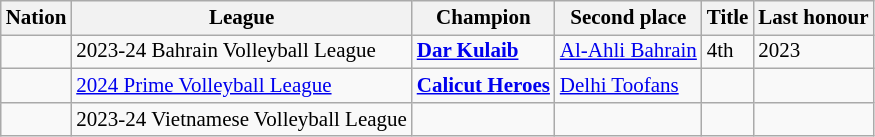<table class=wikitable style="font-size:14px">
<tr>
<th>Nation</th>
<th>League</th>
<th>Champion</th>
<th>Second place</th>
<th data-sort-type="number">Title</th>
<th>Last honour</th>
</tr>
<tr>
<td></td>
<td>2023-24 Bahrain Volleyball League</td>
<td><strong><a href='#'>Dar Kulaib</a></strong></td>
<td><a href='#'>Al-Ahli Bahrain</a></td>
<td>4th</td>
<td>2023</td>
</tr>
<tr>
<td></td>
<td><a href='#'>2024 Prime Volleyball League</a></td>
<td><strong><a href='#'>Calicut Heroes</a></strong></td>
<td><a href='#'>Delhi Toofans</a></td>
<td></td>
<td></td>
</tr>
<tr>
<td></td>
<td>2023-24 Vietnamese Volleyball League</td>
<td></td>
<td></td>
<td></td>
<td></td>
</tr>
</table>
